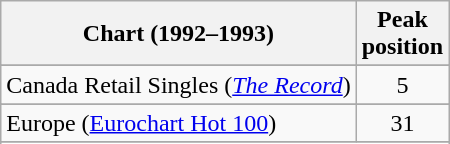<table class="wikitable sortable">
<tr>
<th>Chart (1992–1993)</th>
<th>Peak<br>position</th>
</tr>
<tr>
</tr>
<tr>
<td>Canada Retail Singles (<em><a href='#'>The Record</a></em>)</td>
<td align="center">5</td>
</tr>
<tr>
</tr>
<tr>
</tr>
<tr>
<td>Europe (<a href='#'>Eurochart Hot 100</a>)</td>
<td align="center">31</td>
</tr>
<tr>
</tr>
<tr>
</tr>
<tr>
</tr>
<tr>
</tr>
<tr>
</tr>
<tr>
</tr>
<tr>
</tr>
<tr>
</tr>
<tr>
</tr>
<tr>
</tr>
<tr>
</tr>
</table>
